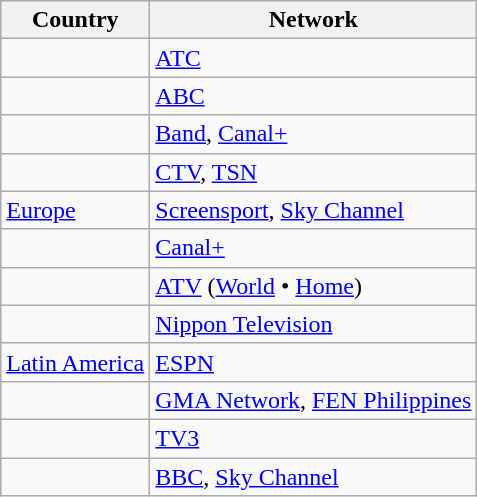<table class="wikitable">
<tr>
<th>Country</th>
<th>Network</th>
</tr>
<tr>
<td></td>
<td><a href='#'>ATC</a></td>
</tr>
<tr>
<td></td>
<td><a href='#'>ABC</a></td>
</tr>
<tr>
<td></td>
<td><a href='#'>Band</a>, <a href='#'>Canal+</a></td>
</tr>
<tr>
<td></td>
<td><a href='#'>CTV</a>, <a href='#'>TSN</a></td>
</tr>
<tr>
<td><a href='#'>Europe</a></td>
<td><a href='#'>Screensport</a>, <a href='#'>Sky Channel</a></td>
</tr>
<tr>
<td></td>
<td><a href='#'>Canal+</a></td>
</tr>
<tr>
<td></td>
<td><a href='#'>ATV</a> (<a href='#'>World</a> • <a href='#'>Home</a>)</td>
</tr>
<tr>
<td></td>
<td><a href='#'>Nippon Television</a></td>
</tr>
<tr>
<td><a href='#'>Latin America</a></td>
<td><a href='#'>ESPN</a></td>
</tr>
<tr>
<td></td>
<td><a href='#'>GMA Network</a>, <a href='#'>FEN Philippines</a></td>
</tr>
<tr>
<td></td>
<td><a href='#'>TV3</a></td>
</tr>
<tr>
<td></td>
<td><a href='#'>BBC</a>, <a href='#'>Sky Channel</a></td>
</tr>
</table>
